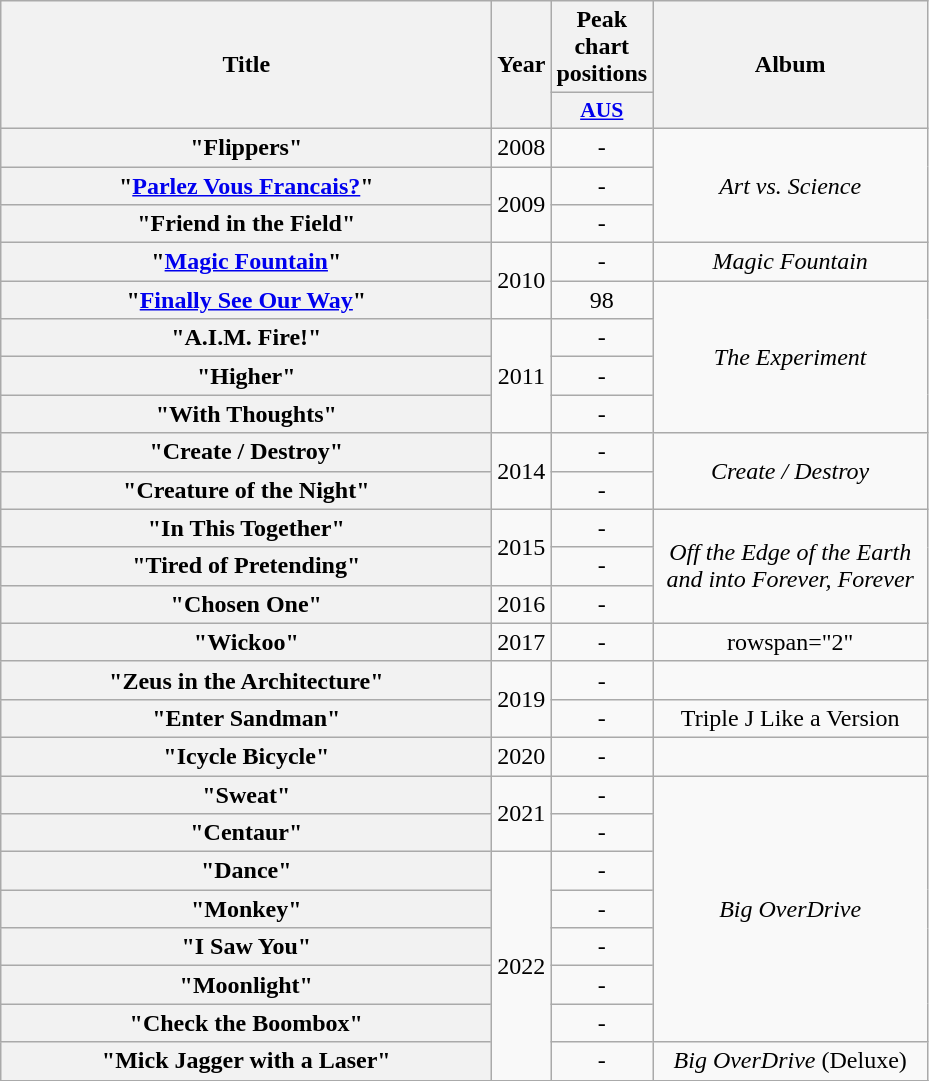<table class="wikitable plainrowheaders" style="text-align:center;">
<tr>
<th scope="col" rowspan="2" style="width:20em;">Title</th>
<th scope="col" rowspan="2" style="width:1em;">Year</th>
<th scope="col">Peak chart positions</th>
<th scope="col" rowspan="2" style="width:11em;">Album</th>
</tr>
<tr>
<th scope="col" style="width:3em;font-size:90%;"><a href='#'>AUS</a></th>
</tr>
<tr>
<th scope="row">"Flippers"</th>
<td>2008</td>
<td>-</td>
<td rowspan="3"><em>Art vs. Science</em></td>
</tr>
<tr>
<th scope="row">"<a href='#'>Parlez Vous Francais?</a>"</th>
<td rowspan="2">2009</td>
<td>-</td>
</tr>
<tr>
<th scope="row">"Friend in the Field"</th>
<td>-</td>
</tr>
<tr>
<th scope="row">"<a href='#'>Magic Fountain</a>"</th>
<td rowspan="2">2010</td>
<td>-</td>
<td><em>Magic Fountain</em></td>
</tr>
<tr>
<th scope="row">"<a href='#'>Finally See Our Way</a>"</th>
<td>98</td>
<td rowspan="4"><em>The Experiment</em></td>
</tr>
<tr>
<th scope="row">"A.I.M. Fire!"</th>
<td rowspan="3">2011</td>
<td>-</td>
</tr>
<tr>
<th scope="row">"Higher"</th>
<td>-</td>
</tr>
<tr>
<th scope="row">"With Thoughts"</th>
<td>-</td>
</tr>
<tr>
<th scope="row">"Create / Destroy"</th>
<td rowspan="2">2014</td>
<td>-</td>
<td rowspan="2"><em>Create / Destroy</em></td>
</tr>
<tr>
<th scope="row">"Creature of the Night"</th>
<td>-</td>
</tr>
<tr>
<th scope="row">"In This Together"</th>
<td rowspan="2">2015</td>
<td>-</td>
<td rowspan="3"><em>Off the Edge of the Earth and into Forever, Forever</em></td>
</tr>
<tr>
<th scope="row">"Tired of Pretending"</th>
<td>-</td>
</tr>
<tr>
<th scope="row">"Chosen One"</th>
<td>2016</td>
<td>-</td>
</tr>
<tr>
<th scope="row">"Wickoo"</th>
<td>2017</td>
<td>-</td>
<td>rowspan="2" </td>
</tr>
<tr>
<th scope="row">"Zeus in the Architecture"</th>
<td rowspan="2">2019</td>
<td>-</td>
</tr>
<tr>
<th scope="row">"Enter Sandman"</th>
<td>-</td>
<td>Triple J Like a Version</td>
</tr>
<tr>
<th scope="row">"Icycle Bicycle"</th>
<td>2020</td>
<td>-</td>
<td></td>
</tr>
<tr>
<th scope="row">"Sweat"</th>
<td rowspan="2">2021</td>
<td>-</td>
<td rowspan="7"><em>Big OverDrive</em></td>
</tr>
<tr>
<th scope="row">"Centaur" </th>
<td>-</td>
</tr>
<tr>
<th scope="row">"Dance"</th>
<td rowspan="6">2022</td>
<td>-</td>
</tr>
<tr>
<th scope="row">"Monkey"</th>
<td>-</td>
</tr>
<tr>
<th scope="row">"I Saw You"</th>
<td>-</td>
</tr>
<tr>
<th scope="row">"Moonlight"</th>
<td>-</td>
</tr>
<tr>
<th scope="row">"Check the Boombox"</th>
<td>-</td>
</tr>
<tr>
<th scope="row">"Mick Jagger with a Laser"</th>
<td>-</td>
<td rowspan="1"><em>Big OverDrive</em> (Deluxe)</td>
</tr>
<tr>
</tr>
</table>
